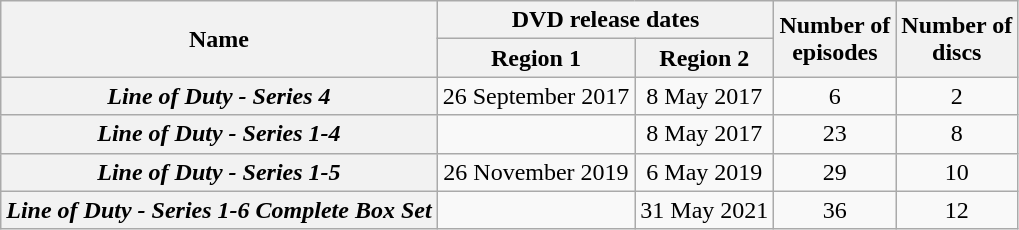<table class="wikitable plainrowheaders" style="text-align:center;">
<tr>
<th scope="col" rowspan="2">Name</th>
<th scope="colgroup" colspan="2">DVD release dates</th>
<th scope="col" rowspan="2">Number of<br>episodes</th>
<th scope="col" rowspan="2">Number of<br>discs</th>
</tr>
<tr>
<th scope="col">Region 1</th>
<th scope="col">Region 2</th>
</tr>
<tr>
<th scope="row"><em>Line of Duty - Series 4</em></th>
<td>26 September 2017</td>
<td>8 May 2017</td>
<td>6</td>
<td>2</td>
</tr>
<tr>
<th scope="row"><em>Line of Duty - Series 1-4</em></th>
<td></td>
<td>8 May 2017</td>
<td>23</td>
<td>8</td>
</tr>
<tr>
<th scope="row"><em>Line of Duty - Series 1-5</em></th>
<td>26 November 2019</td>
<td>6 May 2019</td>
<td>29</td>
<td>10</td>
</tr>
<tr>
<th scope="row"><em>Line of Duty - Series 1-6 Complete Box Set</em></th>
<td></td>
<td>31 May 2021</td>
<td>36</td>
<td>12</td>
</tr>
</table>
